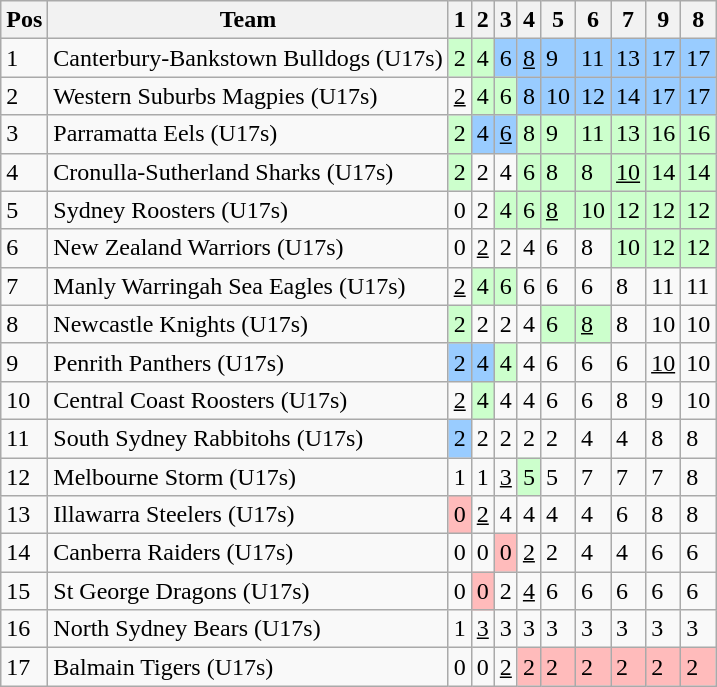<table class="wikitable">
<tr>
<th>Pos</th>
<th>Team</th>
<th>1</th>
<th>2</th>
<th>3</th>
<th>4</th>
<th>5</th>
<th>6</th>
<th>7</th>
<th>9</th>
<th>8</th>
</tr>
<tr>
<td>1</td>
<td> Canterbury-Bankstown Bulldogs (U17s)</td>
<td style="background:#ccffcc;">2</td>
<td style="background:#ccffcc;">4</td>
<td style="background:#99ccff;">6</td>
<td style="background:#99ccff;"><u>8</u></td>
<td style="background:#99ccff;">9</td>
<td style="background:#99ccff;">11</td>
<td style="background:#99ccff;">13</td>
<td style="background:#99ccff;">17</td>
<td style="background:#99ccff;">17</td>
</tr>
<tr>
<td>2</td>
<td> Western Suburbs Magpies (U17s)</td>
<td><u>2</u></td>
<td style="background:#ccffcc;">4</td>
<td style="background:#ccffcc;">6</td>
<td style="background:#99ccff;">8</td>
<td style="background:#99ccff;">10</td>
<td style="background:#99ccff;">12</td>
<td style="background:#99ccff;">14</td>
<td style="background:#99ccff;">17</td>
<td style="background:#99ccff;">17</td>
</tr>
<tr>
<td>3</td>
<td> Parramatta Eels (U17s)</td>
<td style="background:#ccffcc;">2</td>
<td style="background:#99ccff;">4</td>
<td style="background:#99ccff;"><u>6</u></td>
<td style="background:#ccffcc;">8</td>
<td style="background:#ccffcc;">9</td>
<td style="background:#ccffcc;">11</td>
<td style="background:#ccffcc;">13</td>
<td style="background:#ccffcc;">16</td>
<td style="background:#ccffcc;">16</td>
</tr>
<tr>
<td>4</td>
<td> Cronulla-Sutherland Sharks (U17s)</td>
<td style="background:#ccffcc;">2</td>
<td>2</td>
<td>4</td>
<td style="background:#ccffcc;">6</td>
<td style="background:#ccffcc;">8</td>
<td style="background:#ccffcc;">8</td>
<td style="background:#ccffcc;"><u>10</u></td>
<td style="background:#ccffcc;">14</td>
<td style="background:#ccffcc;">14</td>
</tr>
<tr>
<td>5</td>
<td> Sydney Roosters (U17s)</td>
<td>0</td>
<td>2</td>
<td style="background:#ccffcc;">4</td>
<td style="background:#ccffcc;">6</td>
<td style="background:#ccffcc;"><u>8</u></td>
<td style="background:#ccffcc;">10</td>
<td style="background:#ccffcc;">12</td>
<td style="background:#ccffcc;">12</td>
<td style="background:#ccffcc;">12</td>
</tr>
<tr>
<td>6</td>
<td> New Zealand Warriors (U17s)</td>
<td>0</td>
<td><u>2</u></td>
<td>2</td>
<td>4</td>
<td>6</td>
<td>8</td>
<td style="background:#ccffcc;">10</td>
<td style="background:#ccffcc;">12</td>
<td style="background:#ccffcc;">12</td>
</tr>
<tr>
<td>7</td>
<td> Manly Warringah Sea Eagles (U17s)</td>
<td><u>2</u></td>
<td style="background:#ccffcc;">4</td>
<td style="background:#ccffcc;">6</td>
<td>6</td>
<td>6</td>
<td>6</td>
<td>8</td>
<td>11</td>
<td>11</td>
</tr>
<tr>
<td>8</td>
<td> Newcastle Knights (U17s)</td>
<td style="background:#ccffcc;">2</td>
<td>2</td>
<td>2</td>
<td>4</td>
<td style="background:#ccffcc;">6</td>
<td style="background:#ccffcc;"><u>8</u></td>
<td>8</td>
<td>10</td>
<td>10</td>
</tr>
<tr>
<td>9</td>
<td> Penrith Panthers (U17s)</td>
<td style="background:#99ccff;">2</td>
<td style="background:#99ccff;">4</td>
<td style="background:#ccffcc;">4</td>
<td>4</td>
<td>6</td>
<td>6</td>
<td>6</td>
<td><u>10</u></td>
<td>10</td>
</tr>
<tr>
<td>10</td>
<td> Central Coast Roosters (U17s)</td>
<td><u>2</u></td>
<td style="background:#ccffcc;">4</td>
<td>4</td>
<td>4</td>
<td>6</td>
<td>6</td>
<td>8</td>
<td>9</td>
<td>10</td>
</tr>
<tr>
<td>11</td>
<td> South Sydney Rabbitohs (U17s)</td>
<td style="background:#99ccff;">2</td>
<td>2</td>
<td>2</td>
<td>2</td>
<td>2</td>
<td>4</td>
<td>4</td>
<td>8</td>
<td>8</td>
</tr>
<tr>
<td>12</td>
<td> Melbourne Storm (U17s)</td>
<td>1</td>
<td>1</td>
<td><u>3</u></td>
<td style="background:#ccffcc;">5</td>
<td>5</td>
<td>7</td>
<td>7</td>
<td>7</td>
<td>8</td>
</tr>
<tr>
<td>13</td>
<td> Illawarra Steelers (U17s)</td>
<td style="background:#ffbbbb;">0</td>
<td><u>2</u></td>
<td>4</td>
<td>4</td>
<td>4</td>
<td>4</td>
<td>6</td>
<td>8</td>
<td>8</td>
</tr>
<tr>
<td>14</td>
<td> Canberra Raiders (U17s)</td>
<td>0</td>
<td>0</td>
<td style="background:#ffbbbb;">0</td>
<td><u>2</u></td>
<td>2</td>
<td>4</td>
<td>4</td>
<td>6</td>
<td>6</td>
</tr>
<tr>
<td>15</td>
<td> St George Dragons (U17s)</td>
<td>0</td>
<td style="background:#ffbbbb;">0</td>
<td>2</td>
<td><u>4</u></td>
<td>6</td>
<td>6</td>
<td>6</td>
<td>6</td>
<td>6</td>
</tr>
<tr>
<td>16</td>
<td> North Sydney Bears (U17s)</td>
<td>1</td>
<td><u>3</u></td>
<td>3</td>
<td>3</td>
<td>3</td>
<td>3</td>
<td>3</td>
<td>3</td>
<td>3</td>
</tr>
<tr>
<td>17</td>
<td> Balmain Tigers (U17s)</td>
<td>0</td>
<td>0</td>
<td><u>2</u></td>
<td style="background:#ffbbbb;">2</td>
<td style="background:#ffbbbb;">2</td>
<td style="background:#ffbbbb;">2</td>
<td style="background:#ffbbbb;">2</td>
<td style="background:#ffbbbb;">2</td>
<td style="background:#ffbbbb;">2</td>
</tr>
</table>
